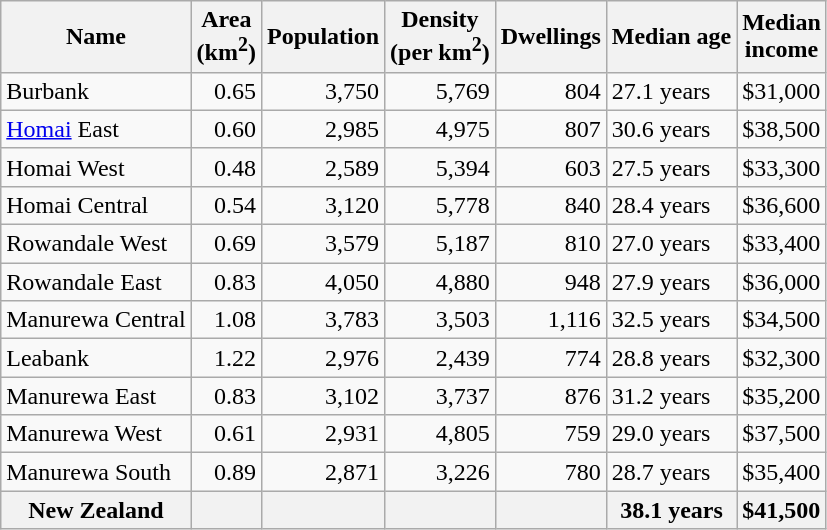<table class="wikitable sortable">
<tr>
<th>Name</th>
<th>Area<br>(km<sup>2</sup>)</th>
<th>Population</th>
<th>Density<br>(per km<sup>2</sup>)</th>
<th>Dwellings</th>
<th>Median age</th>
<th>Median<br>income</th>
</tr>
<tr>
<td>Burbank</td>
<td style="text-align:right;">0.65</td>
<td style="text-align:right;">3,750</td>
<td style="text-align:right;">5,769</td>
<td style="text-align:right;">804</td>
<td>27.1 years</td>
<td>$31,000</td>
</tr>
<tr>
<td><a href='#'>Homai</a> East</td>
<td style="text-align:right;">0.60</td>
<td style="text-align:right;">2,985</td>
<td style="text-align:right;">4,975</td>
<td style="text-align:right;">807</td>
<td>30.6 years</td>
<td>$38,500</td>
</tr>
<tr>
<td>Homai West</td>
<td style="text-align:right;">0.48</td>
<td style="text-align:right;">2,589</td>
<td style="text-align:right;">5,394</td>
<td style="text-align:right;">603</td>
<td>27.5 years</td>
<td>$33,300</td>
</tr>
<tr>
<td>Homai Central</td>
<td style="text-align:right;">0.54</td>
<td style="text-align:right;">3,120</td>
<td style="text-align:right;">5,778</td>
<td style="text-align:right;">840</td>
<td>28.4 years</td>
<td>$36,600</td>
</tr>
<tr>
<td>Rowandale West</td>
<td style="text-align:right;">0.69</td>
<td style="text-align:right;">3,579</td>
<td style="text-align:right;">5,187</td>
<td style="text-align:right;">810</td>
<td>27.0 years</td>
<td>$33,400</td>
</tr>
<tr>
<td>Rowandale East</td>
<td style="text-align:right;">0.83</td>
<td style="text-align:right;">4,050</td>
<td style="text-align:right;">4,880</td>
<td style="text-align:right;">948</td>
<td>27.9 years</td>
<td>$36,000</td>
</tr>
<tr>
<td>Manurewa Central</td>
<td style="text-align:right;">1.08</td>
<td style="text-align:right;">3,783</td>
<td style="text-align:right;">3,503</td>
<td style="text-align:right;">1,116</td>
<td>32.5 years</td>
<td>$34,500</td>
</tr>
<tr>
<td>Leabank</td>
<td style="text-align:right;">1.22</td>
<td style="text-align:right;">2,976</td>
<td style="text-align:right;">2,439</td>
<td style="text-align:right;">774</td>
<td>28.8 years</td>
<td>$32,300</td>
</tr>
<tr>
<td>Manurewa East</td>
<td style="text-align:right;">0.83</td>
<td style="text-align:right;">3,102</td>
<td style="text-align:right;">3,737</td>
<td style="text-align:right;">876</td>
<td>31.2 years</td>
<td>$35,200</td>
</tr>
<tr>
<td>Manurewa West</td>
<td style="text-align:right;">0.61</td>
<td style="text-align:right;">2,931</td>
<td style="text-align:right;">4,805</td>
<td style="text-align:right;">759</td>
<td>29.0 years</td>
<td>$37,500</td>
</tr>
<tr>
<td>Manurewa South</td>
<td style="text-align:right;">0.89</td>
<td style="text-align:right;">2,871</td>
<td style="text-align:right;">3,226</td>
<td style="text-align:right;">780</td>
<td>28.7 years</td>
<td>$35,400</td>
</tr>
<tr>
<th>New Zealand</th>
<th></th>
<th></th>
<th></th>
<th></th>
<th>38.1 years</th>
<th style="text-align:left;">$41,500</th>
</tr>
</table>
